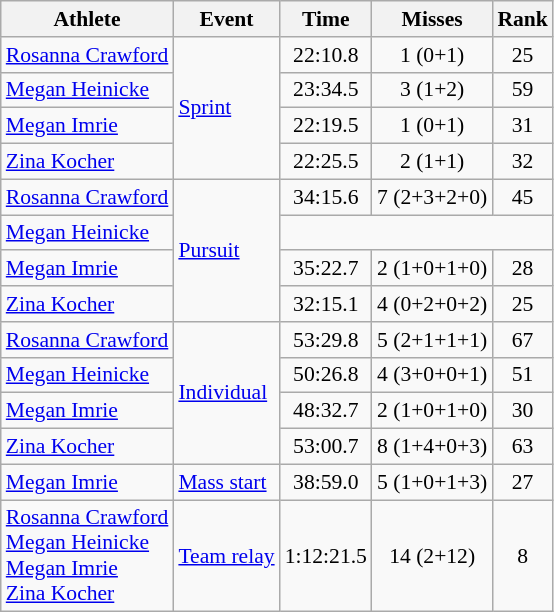<table class="wikitable" style="font-size:90%">
<tr>
<th>Athlete</th>
<th>Event</th>
<th>Time</th>
<th>Misses</th>
<th>Rank</th>
</tr>
<tr align=center>
<td align=left><a href='#'>Rosanna Crawford</a></td>
<td align=left rowspan=4><a href='#'>Sprint</a></td>
<td>22:10.8</td>
<td>1 (0+1)</td>
<td>25</td>
</tr>
<tr align=center>
<td align=left><a href='#'>Megan Heinicke</a></td>
<td>23:34.5</td>
<td>3 (1+2)</td>
<td>59</td>
</tr>
<tr align=center>
<td align=left><a href='#'>Megan Imrie</a></td>
<td>22:19.5</td>
<td>1 (0+1)</td>
<td>31</td>
</tr>
<tr align=center>
<td align=left><a href='#'>Zina Kocher</a></td>
<td>22:25.5</td>
<td>2 (1+1)</td>
<td>32</td>
</tr>
<tr align=center>
<td align=left><a href='#'>Rosanna Crawford</a></td>
<td align=left rowspan=4><a href='#'>Pursuit</a></td>
<td>34:15.6</td>
<td>7 (2+3+2+0)</td>
<td>45</td>
</tr>
<tr align=center>
<td align=left><a href='#'>Megan Heinicke</a></td>
<td colspan=3></td>
</tr>
<tr align=center>
<td align=left><a href='#'>Megan Imrie</a></td>
<td>35:22.7</td>
<td>2 (1+0+1+0)</td>
<td>28</td>
</tr>
<tr align=center>
<td align=left><a href='#'>Zina Kocher</a></td>
<td>32:15.1</td>
<td>4 (0+2+0+2)</td>
<td>25</td>
</tr>
<tr align=center>
<td align=left><a href='#'>Rosanna Crawford</a></td>
<td align=left rowspan=4><a href='#'>Individual</a></td>
<td>53:29.8</td>
<td>5 (2+1+1+1)</td>
<td>67</td>
</tr>
<tr align=center>
<td align=left><a href='#'>Megan Heinicke</a></td>
<td>50:26.8</td>
<td>4 (3+0+0+1)</td>
<td>51</td>
</tr>
<tr align=center>
<td align=left><a href='#'>Megan Imrie</a></td>
<td>48:32.7</td>
<td>2 (1+0+1+0)</td>
<td>30</td>
</tr>
<tr align=center>
<td align=left><a href='#'>Zina Kocher</a></td>
<td>53:00.7</td>
<td>8 (1+4+0+3)</td>
<td>63</td>
</tr>
<tr align=center>
<td align=left><a href='#'>Megan Imrie</a></td>
<td align=left><a href='#'>Mass start</a></td>
<td>38:59.0</td>
<td>5 (1+0+1+3)</td>
<td>27</td>
</tr>
<tr align=center>
<td align=left><a href='#'>Rosanna Crawford</a><br><a href='#'>Megan Heinicke</a><br><a href='#'>Megan Imrie</a><br><a href='#'>Zina Kocher</a></td>
<td align=left><a href='#'>Team relay</a></td>
<td>1:12:21.5</td>
<td>14 (2+12)</td>
<td>8</td>
</tr>
</table>
